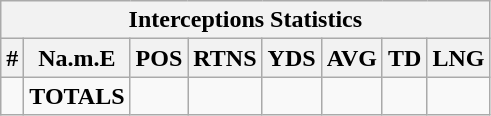<table class="wikitable sortable collapsible collapsed">
<tr>
<th colspan="16">Interceptions Statistics</th>
</tr>
<tr>
<th>#</th>
<th>Na.m.E</th>
<th>POS</th>
<th>RTNS</th>
<th>YDS</th>
<th>AVG</th>
<th>TD</th>
<th>LNG</th>
</tr>
<tr>
<td></td>
<td><strong>TOTALS</strong></td>
<td></td>
<td></td>
<td></td>
<td></td>
<td></td>
<td></td>
</tr>
</table>
